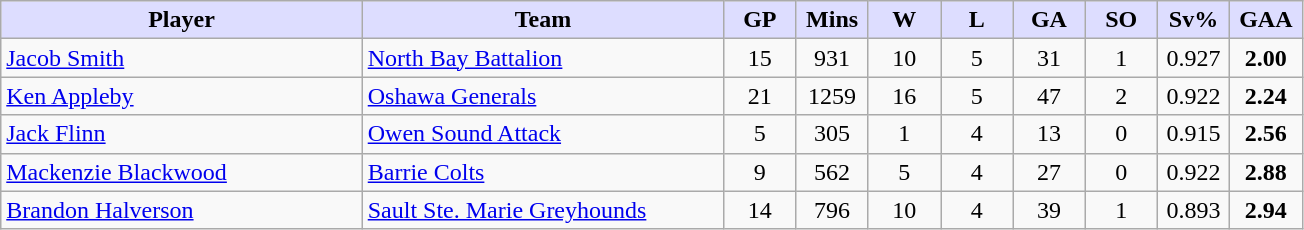<table class="wikitable" style="text-align:center">
<tr>
<th style="background:#ddf; width:25%;">Player</th>
<th style="background:#ddf; width:25%;">Team</th>
<th style="background:#ddf; width:5%;">GP</th>
<th style="background:#ddf; width:5%;">Mins</th>
<th style="background:#ddf; width:5%;">W</th>
<th style="background:#ddf; width:5%;">L</th>
<th style="background:#ddf; width:5%;">GA</th>
<th style="background:#ddf; width:5%;">SO</th>
<th style="background:#ddf; width:5%;">Sv%</th>
<th style="background:#ddf; width:5%;">GAA</th>
</tr>
<tr>
<td align=left><a href='#'>Jacob Smith</a></td>
<td align=left><a href='#'>North Bay Battalion</a></td>
<td>15</td>
<td>931</td>
<td>10</td>
<td>5</td>
<td>31</td>
<td>1</td>
<td>0.927</td>
<td><strong>2.00</strong></td>
</tr>
<tr>
<td align=left><a href='#'>Ken Appleby</a></td>
<td align=left><a href='#'>Oshawa Generals</a></td>
<td>21</td>
<td>1259</td>
<td>16</td>
<td>5</td>
<td>47</td>
<td>2</td>
<td>0.922</td>
<td><strong>2.24</strong></td>
</tr>
<tr>
<td align=left><a href='#'>Jack Flinn</a></td>
<td align=left><a href='#'>Owen Sound Attack</a></td>
<td>5</td>
<td>305</td>
<td>1</td>
<td>4</td>
<td>13</td>
<td>0</td>
<td>0.915</td>
<td><strong>2.56</strong></td>
</tr>
<tr>
<td align=left><a href='#'>Mackenzie Blackwood</a></td>
<td align=left><a href='#'>Barrie Colts</a></td>
<td>9</td>
<td>562</td>
<td>5</td>
<td>4</td>
<td>27</td>
<td>0</td>
<td>0.922</td>
<td><strong>2.88</strong></td>
</tr>
<tr>
<td align=left><a href='#'>Brandon Halverson</a></td>
<td align=left><a href='#'>Sault Ste. Marie Greyhounds</a></td>
<td>14</td>
<td>796</td>
<td>10</td>
<td>4</td>
<td>39</td>
<td>1</td>
<td>0.893</td>
<td><strong>2.94</strong></td>
</tr>
</table>
